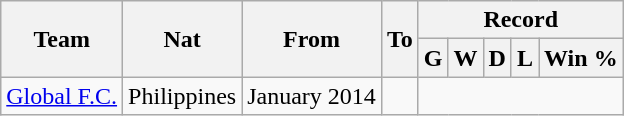<table class="wikitable" style="text-align: center">
<tr>
<th rowspan="2">Team</th>
<th rowspan="2">Nat</th>
<th rowspan="2">From</th>
<th rowspan="2">To</th>
<th colspan="5">Record</th>
</tr>
<tr>
<th>G</th>
<th>W</th>
<th>D</th>
<th>L</th>
<th>Win %</th>
</tr>
<tr>
<td align=left><a href='#'>Global F.C.</a></td>
<td>Philippines</td>
<td align=left>January 2014</td>
<td align=left><br></td>
</tr>
</table>
